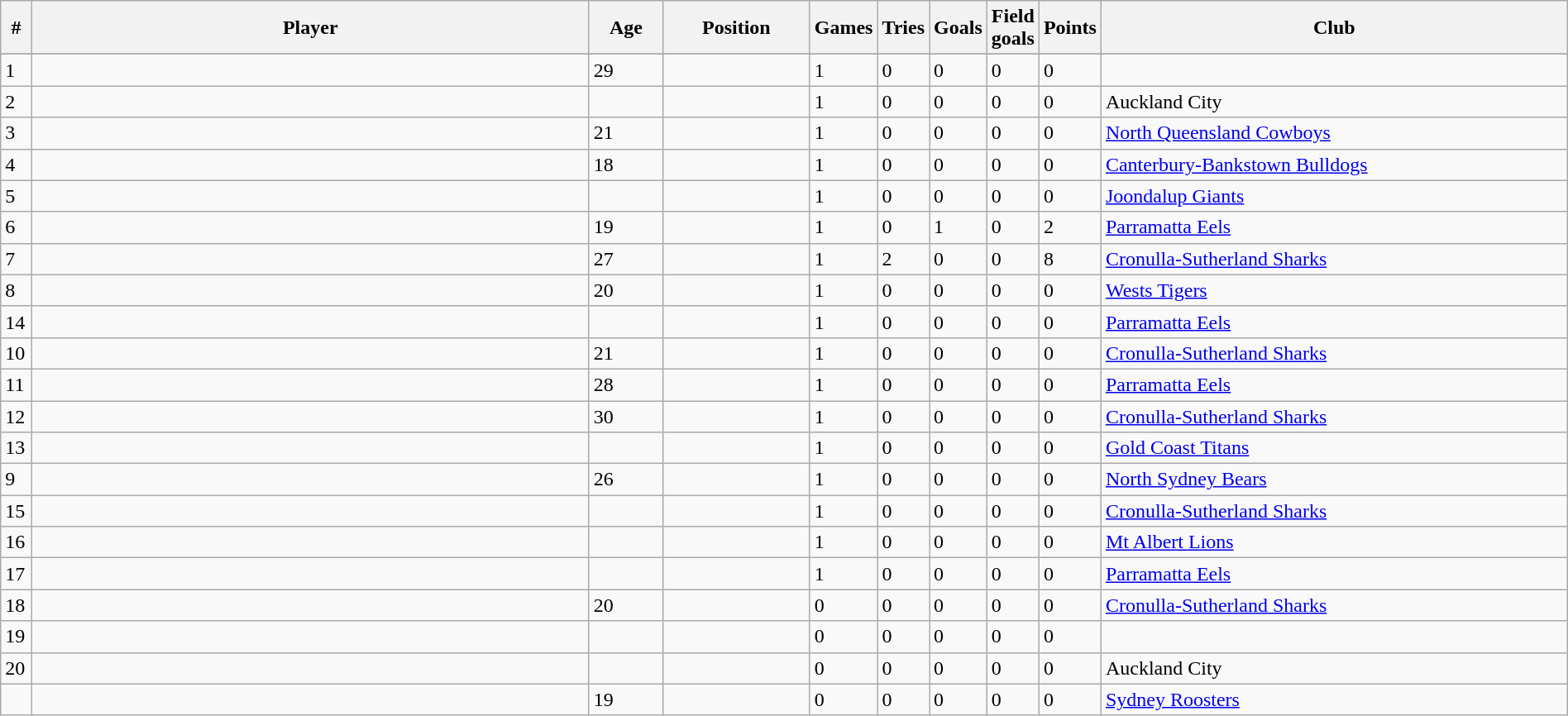<table class="wikitable sortable" style="width:100%;text-align:left">
<tr>
<th width=2%>#</th>
<th width=40%>Player</th>
<th width=5%>Age</th>
<th width=10%>Position</th>
<th width=2%>Games</th>
<th width=2%>Tries</th>
<th width=2%>Goals</th>
<th width=2%>Field goals</th>
<th width=2%>Points</th>
<th width=35%>Club</th>
</tr>
<tr>
</tr>
<tr>
<td>1</td>
<td align=left></td>
<td>29</td>
<td align=center></td>
<td>1</td>
<td>0</td>
<td>0</td>
<td>0</td>
<td>0</td>
<td></td>
</tr>
<tr>
<td>2</td>
<td align=left></td>
<td></td>
<td align=center></td>
<td>1</td>
<td>0</td>
<td>0</td>
<td>0</td>
<td>0</td>
<td> Auckland City</td>
</tr>
<tr>
<td>3</td>
<td align=left></td>
<td>21</td>
<td align=center></td>
<td>1</td>
<td>0</td>
<td>0</td>
<td>0</td>
<td>0</td>
<td> <a href='#'>North Queensland Cowboys</a></td>
</tr>
<tr>
<td>4</td>
<td align=left></td>
<td>18</td>
<td align=center></td>
<td>1</td>
<td>0</td>
<td>0</td>
<td>0</td>
<td>0</td>
<td> <a href='#'>Canterbury-Bankstown Bulldogs</a></td>
</tr>
<tr>
<td>5</td>
<td align=left></td>
<td></td>
<td align=center></td>
<td>1</td>
<td>0</td>
<td>0</td>
<td>0</td>
<td>0</td>
<td> <a href='#'>Joondalup Giants</a></td>
</tr>
<tr>
<td>6</td>
<td align=left></td>
<td>19</td>
<td align=center></td>
<td>1</td>
<td>0</td>
<td>1</td>
<td>0</td>
<td>2</td>
<td> <a href='#'>Parramatta Eels</a></td>
</tr>
<tr>
<td>7</td>
<td align=left></td>
<td>27</td>
<td align=center></td>
<td>1</td>
<td>2</td>
<td>0</td>
<td>0</td>
<td>8</td>
<td> <a href='#'>Cronulla-Sutherland Sharks</a></td>
</tr>
<tr>
<td>8</td>
<td align=left></td>
<td>20</td>
<td align=center></td>
<td>1</td>
<td>0</td>
<td>0</td>
<td>0</td>
<td>0</td>
<td> <a href='#'>Wests Tigers</a></td>
</tr>
<tr>
<td>14</td>
<td align=left></td>
<td></td>
<td align=center></td>
<td>1</td>
<td>0</td>
<td>0</td>
<td>0</td>
<td>0</td>
<td> <a href='#'>Parramatta Eels</a></td>
</tr>
<tr>
<td>10</td>
<td align=left></td>
<td>21</td>
<td align=center></td>
<td>1</td>
<td>0</td>
<td>0</td>
<td>0</td>
<td>0</td>
<td> <a href='#'>Cronulla-Sutherland Sharks</a></td>
</tr>
<tr>
<td>11</td>
<td align=left></td>
<td>28</td>
<td align=center></td>
<td>1</td>
<td>0</td>
<td>0</td>
<td>0</td>
<td>0</td>
<td> <a href='#'>Parramatta Eels</a></td>
</tr>
<tr>
<td>12</td>
<td align=left></td>
<td>30</td>
<td align=center></td>
<td>1</td>
<td>0</td>
<td>0</td>
<td>0</td>
<td>0</td>
<td> <a href='#'>Cronulla-Sutherland Sharks</a></td>
</tr>
<tr>
<td>13</td>
<td align=left></td>
<td></td>
<td align=center></td>
<td>1</td>
<td>0</td>
<td>0</td>
<td>0</td>
<td>0</td>
<td> <a href='#'>Gold Coast Titans</a></td>
</tr>
<tr>
<td>9</td>
<td align=left></td>
<td>26</td>
<td align=center></td>
<td>1</td>
<td>0</td>
<td>0</td>
<td>0</td>
<td>0</td>
<td> <a href='#'>North Sydney Bears</a></td>
</tr>
<tr>
<td>15</td>
<td align=left></td>
<td></td>
<td align=center></td>
<td>1</td>
<td>0</td>
<td>0</td>
<td>0</td>
<td>0</td>
<td> <a href='#'>Cronulla-Sutherland Sharks</a></td>
</tr>
<tr>
<td>16</td>
<td align=left></td>
<td></td>
<td align=center></td>
<td>1</td>
<td>0</td>
<td>0</td>
<td>0</td>
<td>0</td>
<td> <a href='#'>Mt Albert Lions</a></td>
</tr>
<tr>
<td>17</td>
<td align=left></td>
<td></td>
<td align=center></td>
<td>1</td>
<td>0</td>
<td>0</td>
<td>0</td>
<td>0</td>
<td> <a href='#'>Parramatta Eels</a></td>
</tr>
<tr>
<td>18</td>
<td align=left></td>
<td>20</td>
<td align=center></td>
<td>0</td>
<td>0</td>
<td>0</td>
<td>0</td>
<td>0</td>
<td> <a href='#'>Cronulla-Sutherland Sharks</a></td>
</tr>
<tr>
<td>19</td>
<td align=left></td>
<td></td>
<td align=center></td>
<td>0</td>
<td>0</td>
<td>0</td>
<td>0</td>
<td>0</td>
<td></td>
</tr>
<tr>
<td>20</td>
<td align=left></td>
<td></td>
<td align=center></td>
<td>0</td>
<td>0</td>
<td>0</td>
<td>0</td>
<td>0</td>
<td> Auckland City</td>
</tr>
<tr>
<td></td>
<td align=left></td>
<td>19</td>
<td align=center></td>
<td>0</td>
<td>0</td>
<td>0</td>
<td>0</td>
<td>0</td>
<td> <a href='#'>Sydney Roosters</a></td>
</tr>
</table>
